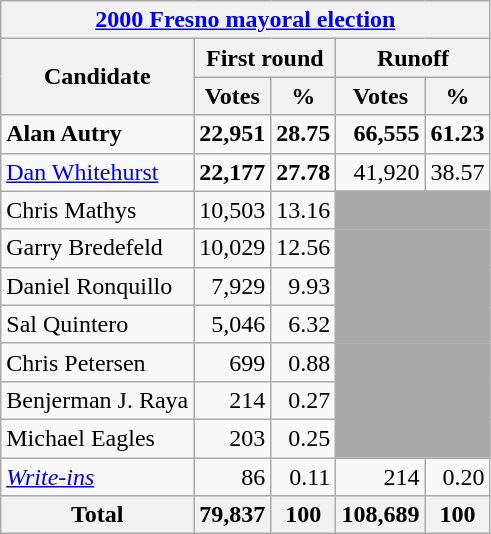<table class=wikitable>
<tr>
<th colspan=5><a href='#'>2000 Fresno mayoral election</a></th>
</tr>
<tr>
<th colspan=1 rowspan=2>Candidate</th>
<th colspan=2>First round</th>
<th colspan=2>Runoff</th>
</tr>
<tr>
<th>Votes</th>
<th>%</th>
<th>Votes</th>
<th>%</th>
</tr>
<tr>
<td><strong>Alan Autry</strong></td>
<td align="right"><strong>22,951</strong></td>
<td align="right"><strong>28.75</strong></td>
<td align="right"><strong>66,555</strong></td>
<td align="right"><strong>61.23</strong></td>
</tr>
<tr>
<td><a href='#'>Dan Whitehurst</a></td>
<td align="right"><strong>22,177</strong></td>
<td align="right"><strong>27.78</strong></td>
<td align="right">41,920</td>
<td align="right">38.57</td>
</tr>
<tr>
<td>Chris Mathys</td>
<td align="right">10,503</td>
<td align="right">13.16</td>
<td colspan=2 bgcolor=darkgray></td>
</tr>
<tr>
<td>Garry Bredefeld</td>
<td align="right">10,029</td>
<td align="right">12.56</td>
<td colspan=2 bgcolor=darkgray></td>
</tr>
<tr>
<td>Daniel Ronquillo</td>
<td align="right">7,929</td>
<td align="right">9.93</td>
<td colspan=2 bgcolor=darkgray></td>
</tr>
<tr>
<td>Sal Quintero</td>
<td align="right">5,046</td>
<td align="right">6.32</td>
<td colspan=2 bgcolor=darkgray></td>
</tr>
<tr>
<td>Chris Petersen</td>
<td align="right">699</td>
<td align="right">0.88</td>
<td colspan=2 bgcolor=darkgray></td>
</tr>
<tr>
<td>Benjerman J. Raya</td>
<td align="right">214</td>
<td align="right">0.27</td>
<td colspan=2 bgcolor=darkgray></td>
</tr>
<tr>
<td>Michael Eagles</td>
<td align="right">203</td>
<td align="right">0.25</td>
<td colspan=2 bgcolor=darkgray></td>
</tr>
<tr>
<td><em><a href='#'>Write-ins</a></em></td>
<td align="right">86</td>
<td align="right">0.11</td>
<td align="right">214</td>
<td align="right">0.20</td>
</tr>
<tr>
<th>Total</th>
<th>79,837</th>
<th>100</th>
<th>108,689</th>
<th>100</th>
</tr>
</table>
